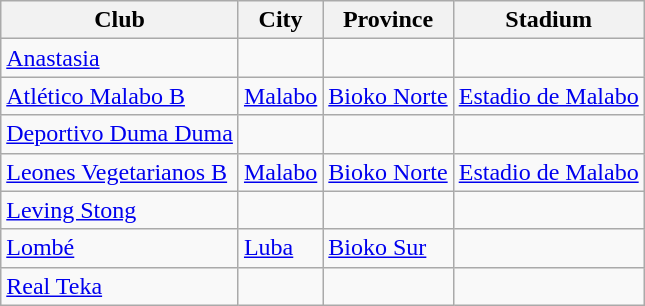<table class="wikitable sortable">
<tr>
<th>Club</th>
<th>City</th>
<th>Province</th>
<th>Stadium</th>
</tr>
<tr>
<td><a href='#'>Anastasia</a></td>
<td></td>
<td></td>
</tr>
<tr>
<td><a href='#'>Atlético Malabo B</a></td>
<td><a href='#'>Malabo</a></td>
<td><a href='#'>Bioko Norte</a></td>
<td><a href='#'>Estadio de Malabo</a></td>
</tr>
<tr>
<td><a href='#'>Deportivo Duma Duma</a></td>
<td></td>
<td></td>
<td></td>
</tr>
<tr>
<td><a href='#'>Leones Vegetarianos B</a></td>
<td><a href='#'>Malabo</a></td>
<td><a href='#'>Bioko Norte</a></td>
<td><a href='#'>Estadio de Malabo</a></td>
</tr>
<tr>
<td><a href='#'>Leving Stong</a></td>
<td></td>
<td></td>
<td></td>
</tr>
<tr>
<td><a href='#'>Lombé</a></td>
<td><a href='#'>Luba</a></td>
<td><a href='#'>Bioko Sur</a></td>
<td></td>
</tr>
<tr>
<td><a href='#'>Real Teka</a></td>
<td></td>
<td></td>
<td></td>
</tr>
</table>
